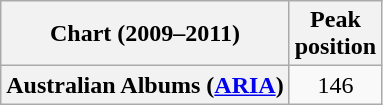<table class="wikitable plainrowheaders">
<tr>
<th scope="col">Chart (2009–2011)</th>
<th scope="col">Peak<br>position</th>
</tr>
<tr>
<th scope="row">Australian Albums (<a href='#'>ARIA</a>)</th>
<td align="center">146</td>
</tr>
</table>
